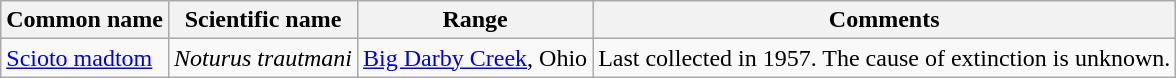<table class="wikitable">
<tr>
<th>Common name</th>
<th>Scientific name</th>
<th>Range</th>
<th class="unsortable">Comments</th>
</tr>
<tr>
<td><a href='#'>Scioto madtom</a></td>
<td><em>Noturus trautmani</em></td>
<td><a href='#'>Big Darby Creek</a>, Ohio</td>
<td>Last collected in 1957. The cause of extinction is unknown.</td>
</tr>
</table>
